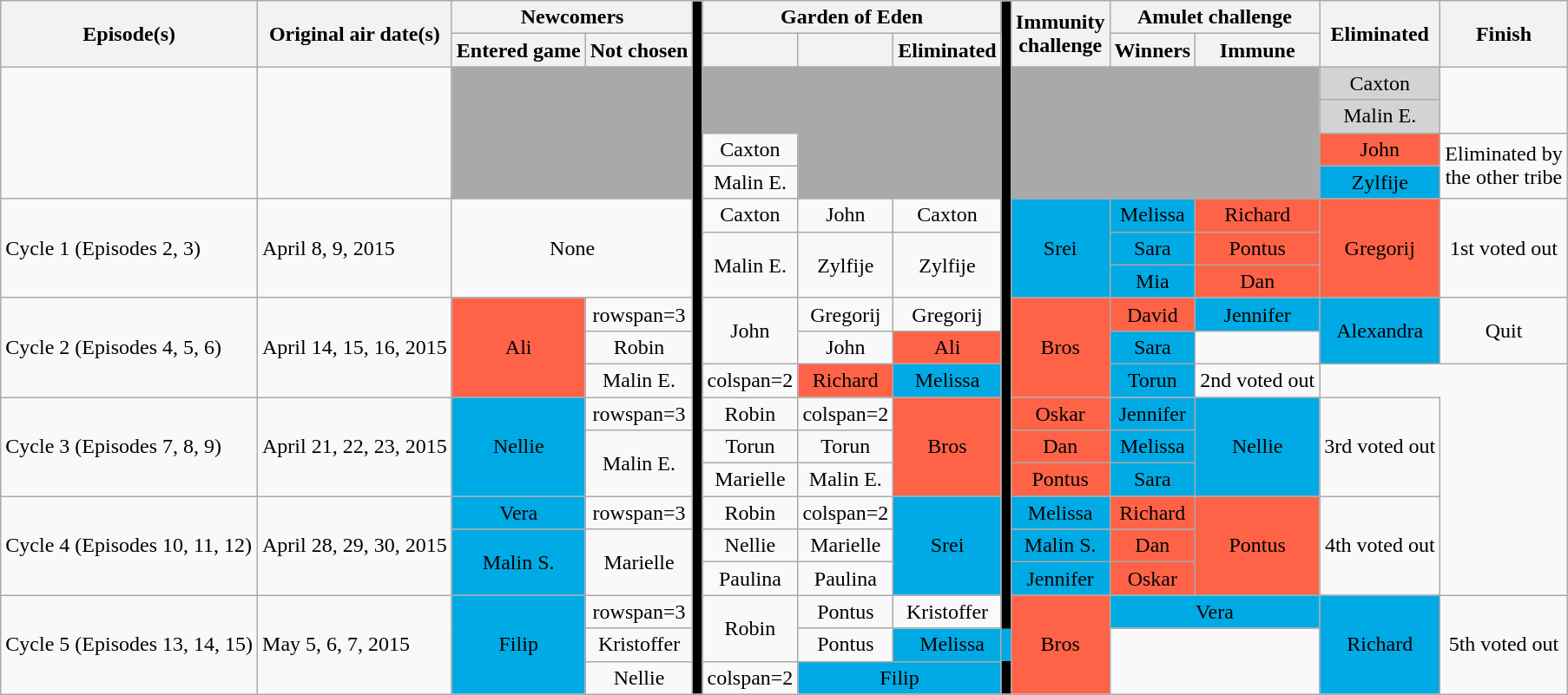<table class="wikitable" style="margin:auto; text-align:center">
<tr>
<th rowspan=2>Episode(s)</th>
<th rowspan=2>Original air date(s)</th>
<th colspan=2>Newcomers</th>
<td rowspan="50" bgcolor="black"></td>
<th colspan=3>Garden of Eden</th>
<td rowspan="50" bgcolor="black"></td>
<th rowspan=2>Immunity<br>challenge</th>
<th colspan=2>Amulet challenge</th>
<th rowspan=2>Eliminated</th>
<th rowspan=2>Finish</th>
</tr>
<tr>
<th>Entered game</th>
<th>Not chosen</th>
<th></th>
<th></th>
<th>Eliminated</th>
<th>Winners</th>
<th>Immune</th>
</tr>
<tr>
<td align="left" rowspan=4></td>
<td align="left" rowspan=4></td>
<td rowspan=4 colspan=2 bgcolor="darkgrey"></td>
<td rowspan=2 colspan=3 bgcolor="darkgrey"></td>
<td rowspan=2 colspan=3 bgcolor="darkgrey"></td>
<td rowspan="1" bgcolor="lightgray">Caxton</td>
<td rowspan="2"></td>
</tr>
<tr>
<td rowspan="1" bgcolor="lightgray">Malin E.</td>
</tr>
<tr>
<td>Caxton</td>
<td colspan=2 rowspan=2 bgcolor=darkgrey></td>
<td colspan="3" bgcolor="darkgray" rowspan="2"></td>
<td rowspan="1" bgcolor="#FF6347">John</td>
<td rowspan="2">Eliminated by<br>the other tribe</td>
</tr>
<tr>
<td>Malin E.</td>
<td rowspan="1" bgcolor="#00AAE4">Zylfije</td>
</tr>
<tr>
<td rowspan=3 align="left">Cycle 1 (Episodes 2, 3)</td>
<td rowspan=3 align="left">April 8, 9, 2015</td>
<td rowspan=3 colspan=2>None</td>
<td>Caxton</td>
<td>John</td>
<td>Caxton</td>
<td rowspan=3 bgcolor="#00AAE4">Srei</td>
<td bgcolor="#00AAE4">Melissa</td>
<td bgcolor="#FF6347">Richard</td>
<td rowspan=3 bgcolor="#FF6347">Gregorij</td>
<td rowspan=3>1st voted out</td>
</tr>
<tr>
<td rowspan=2>Malin E.</td>
<td rowspan=2>Zylfije</td>
<td rowspan=2>Zylfije</td>
<td bgcolor="#00AAE4">Sara</td>
<td bgcolor="#FF6347">Pontus</td>
</tr>
<tr>
<td bgcolor="#00AAE4">Mia</td>
<td bgcolor="#FF6347">Dan</td>
</tr>
<tr>
<td rowspan=3 align="left">Cycle 2 (Episodes 4, 5, 6)</td>
<td rowspan=3 align="left">April 14, 15, 16, 2015</td>
<td rowspan=3 bgcolor="#FF6347">Ali</td>
<td>rowspan=3 </td>
<td rowspan=2>John</td>
<td>Gregorij</td>
<td>Gregorij</td>
<td rowspan=3 bgcolor="#FF6347">Bros</td>
<td bgcolor="#FF6347">David</td>
<td bgcolor="#00AAE4">Jennifer</td>
<td rowspan=2 bgcolor="#00AAE4">Alexandra</td>
<td rowspan=2>Quit</td>
</tr>
<tr>
<td>Robin</td>
<td>John</td>
<td bgcolor="#FF6347">Ali</td>
<td bgcolor="#00AAE4">Sara</td>
</tr>
<tr>
<td>Malin E.</td>
<td>colspan=2 </td>
<td bgcolor="#FF6347">Richard</td>
<td bgcolor="#00AAE4">Melissa</td>
<td bgcolor="#00AAE4">Torun</td>
<td>2nd voted out</td>
</tr>
<tr>
<td rowspan=3 align="left">Cycle 3 (Episodes 7, 8, 9)</td>
<td rowspan=3 align="left">April 21, 22, 23, 2015</td>
<td rowspan="3" bgcolor="#00AAE4">Nellie</td>
<td>rowspan=3 </td>
<td>Robin</td>
<td>colspan=2 </td>
<td rowspan=3 bgcolor="#FF6347">Bros</td>
<td bgcolor="#FF6347">Oskar</td>
<td bgcolor="#00AAE4">Jennifer</td>
<td rowspan="3" bgcolor="#00AAE4">Nellie</td>
<td rowspan="3">3rd voted out</td>
</tr>
<tr>
<td rowspan=2>Malin E.</td>
<td>Torun</td>
<td>Torun</td>
<td bgcolor="#FF6347">Dan</td>
<td bgcolor="#00AAE4">Melissa</td>
</tr>
<tr>
<td>Marielle</td>
<td>Malin E.</td>
<td bgcolor="#FF6347">Pontus</td>
<td bgcolor="#00AAE4">Sara</td>
</tr>
<tr>
<td rowspan=3 align="left">Cycle 4 (Episodes 10, 11, 12)</td>
<td rowspan=3 align="left">April 28, 29, 30, 2015</td>
<td bgcolor="#00AAE4">Vera</td>
<td>rowspan=3 </td>
<td>Robin</td>
<td>colspan=2 </td>
<td rowspan=3 bgcolor="#00AAE4">Srei</td>
<td bgcolor="#00AAE4">Melissa</td>
<td bgcolor="#FF6347">Richard</td>
<td rowspan="3" bgcolor="#FF6347">Pontus</td>
<td rowspan="3">4th voted out</td>
</tr>
<tr>
<td rowspan=2 bgcolor="#00AAE4">Malin S.</td>
<td rowspan=2>Marielle</td>
<td>Nellie</td>
<td>Marielle</td>
<td bgcolor="#00AAE4">Malin S.</td>
<td bgcolor="#FF6347">Dan</td>
</tr>
<tr>
<td>Paulina</td>
<td>Paulina</td>
<td bgcolor="#00AAE4">Jennifer</td>
<td bgcolor="#FF6347">Oskar</td>
</tr>
<tr>
<td rowspan=3 align="left">Cycle 5 (Episodes 13, 14, 15)</td>
<td rowspan=3 align="left">May 5, 6, 7, 2015</td>
<td rowspan=3 bgcolor="#00AAE4">Filip</td>
<td>rowspan=3 </td>
<td rowspan=2>Robin</td>
<td>Pontus</td>
<td>Kristoffer</td>
<td rowspan=3 bgcolor="#FF6347">Bros</td>
<td colspan=2 bgcolor="#00AAE4">Vera</td>
<td rowspan=3 bgcolor="#00AAE4">Richard</td>
<td rowspan=3>5th voted out</td>
</tr>
<tr>
<td>Kristoffer</td>
<td>Pontus</td>
<td colspan=2 bgcolor="#00AAE4">Melissa</td>
</tr>
<tr>
<td>Nellie</td>
<td>colspan=2 </td>
<td colspan=2 bgcolor="#00AAE4">Filip</td>
</tr>
</table>
